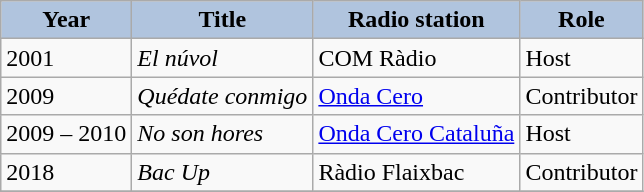<table class="wikitable">
<tr>
<th style="background: #B0C4DE;">Year</th>
<th style="background: #B0C4DE;">Title</th>
<th style="background: #B0C4DE;">Radio station</th>
<th style="background: #B0C4DE;">Role</th>
</tr>
<tr>
<td>2001</td>
<td><em>El núvol</em></td>
<td>COM Ràdio</td>
<td>Host</td>
</tr>
<tr>
<td>2009</td>
<td><em>Quédate conmigo</em></td>
<td><a href='#'>Onda Cero</a></td>
<td>Contributor</td>
</tr>
<tr>
<td>2009 – 2010</td>
<td><em>No son hores</em></td>
<td><a href='#'>Onda Cero Cataluña</a></td>
<td>Host</td>
</tr>
<tr>
<td>2018</td>
<td><em>Bac Up</em></td>
<td>Ràdio Flaixbac</td>
<td>Contributor</td>
</tr>
<tr>
</tr>
</table>
